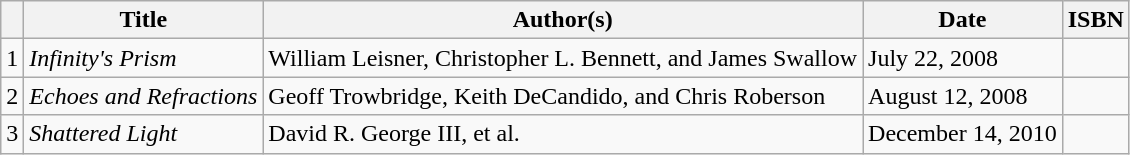<table class="wikitable">
<tr>
<th></th>
<th>Title</th>
<th>Author(s)</th>
<th>Date</th>
<th>ISBN</th>
</tr>
<tr>
<td>1</td>
<td><em>Infinity's Prism</em></td>
<td>William Leisner, Christopher L. Bennett, and James Swallow</td>
<td>July 22, 2008</td>
<td></td>
</tr>
<tr>
<td>2</td>
<td><em>Echoes and Refractions</em></td>
<td>Geoff Trowbridge, Keith DeCandido, and Chris Roberson</td>
<td>August 12, 2008</td>
<td></td>
</tr>
<tr>
<td>3</td>
<td><em>Shattered Light</em></td>
<td>David R. George III, et al.</td>
<td>December 14, 2010</td>
<td></td>
</tr>
</table>
